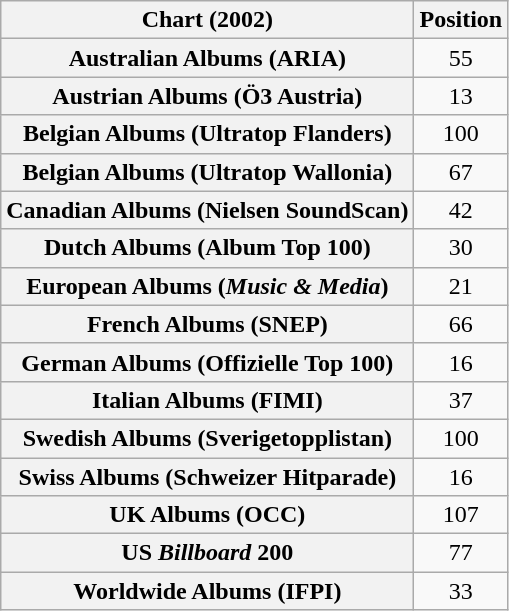<table class="wikitable sortable plainrowheaders" style="text-align:center">
<tr>
<th scope="col">Chart (2002)</th>
<th scope="col">Position</th>
</tr>
<tr>
<th scope="row">Australian Albums (ARIA)</th>
<td>55</td>
</tr>
<tr>
<th scope="row">Austrian Albums (Ö3 Austria)</th>
<td>13</td>
</tr>
<tr>
<th scope="row">Belgian Albums (Ultratop Flanders)</th>
<td>100</td>
</tr>
<tr>
<th scope="row">Belgian Albums (Ultratop Wallonia)</th>
<td>67</td>
</tr>
<tr>
<th scope="row">Canadian Albums (Nielsen SoundScan)</th>
<td>42</td>
</tr>
<tr>
<th scope="row">Dutch Albums (Album Top 100)</th>
<td>30</td>
</tr>
<tr>
<th scope="row">European Albums (<em>Music & Media</em>)</th>
<td>21</td>
</tr>
<tr>
<th scope="row">French Albums (SNEP)</th>
<td>66</td>
</tr>
<tr>
<th scope="row">German Albums (Offizielle Top 100)</th>
<td>16</td>
</tr>
<tr>
<th scope="row">Italian Albums (FIMI)</th>
<td>37</td>
</tr>
<tr>
<th scope="row">Swedish Albums (Sverigetopplistan)</th>
<td>100</td>
</tr>
<tr>
<th scope="row">Swiss Albums (Schweizer Hitparade)</th>
<td>16</td>
</tr>
<tr>
<th scope="row">UK Albums (OCC)</th>
<td>107</td>
</tr>
<tr>
<th scope="row">US <em>Billboard</em> 200</th>
<td>77</td>
</tr>
<tr>
<th scope="row">Worldwide Albums (IFPI)</th>
<td>33</td>
</tr>
</table>
